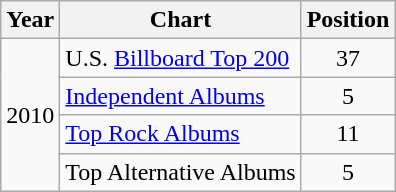<table class="wikitable">
<tr>
<th>Year</th>
<th>Chart</th>
<th>Position</th>
</tr>
<tr>
<td rowspan="5">2010</td>
<td>U.S. <a href='#'>Billboard Top 200</a></td>
<td align="center">37</td>
</tr>
<tr>
<td><a href='#'>Independent Albums</a></td>
<td align="center">5</td>
</tr>
<tr>
<td><a href='#'>Top Rock Albums</a></td>
<td align="center">11</td>
</tr>
<tr>
<td>Top Alternative Albums</td>
<td align="center">5</td>
</tr>
</table>
